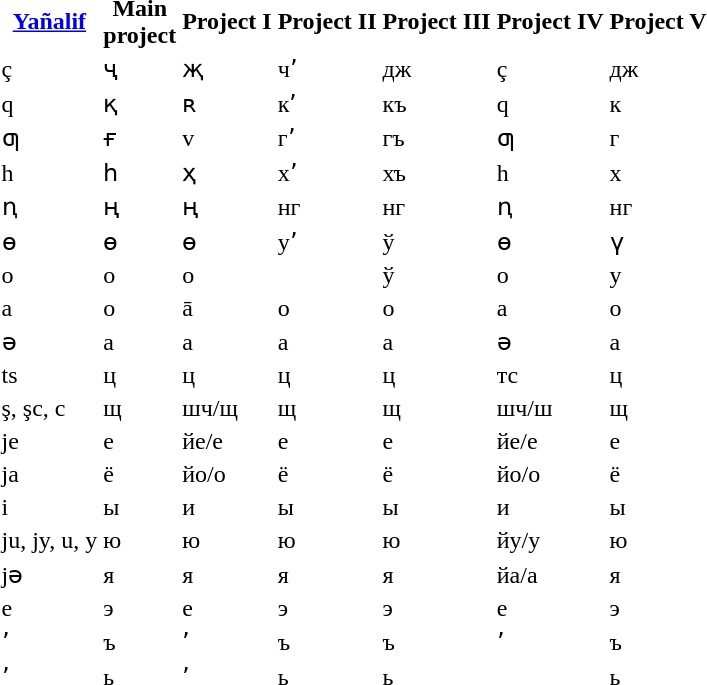<table class="standard">
<tr>
<th><a href='#'>Yañalif</a></th>
<th>Main<br>project</th>
<th>Project I</th>
<th>Project II</th>
<th>Project III</th>
<th>Project IV</th>
<th>Project V</th>
</tr>
<tr>
<td>ç</td>
<td>ҷ</td>
<td>җ</td>
<td>чʼ</td>
<td>дж</td>
<td>ç</td>
<td>дж</td>
</tr>
<tr>
<td>q</td>
<td>қ</td>
<td>ʀ</td>
<td>кʼ</td>
<td>къ</td>
<td>q</td>
<td>к</td>
</tr>
<tr>
<td>ƣ</td>
<td>ғ</td>
<td>v</td>
<td>гʼ</td>
<td>гъ</td>
<td>ƣ</td>
<td>г</td>
</tr>
<tr>
<td>h</td>
<td>һ</td>
<td>ҳ</td>
<td>хʼ</td>
<td>хъ</td>
<td>h</td>
<td>х</td>
</tr>
<tr>
<td>ꞑ</td>
<td>ң</td>
<td>ң</td>
<td>нг</td>
<td>нг</td>
<td>ꞑ</td>
<td>нг</td>
</tr>
<tr>
<td>ө</td>
<td>ө</td>
<td>ө</td>
<td>уʼ</td>
<td>ў</td>
<td>ө</td>
<td>ү</td>
</tr>
<tr>
<td>o</td>
<td>о</td>
<td>о</td>
<td></td>
<td>ў</td>
<td>о</td>
<td>у</td>
</tr>
<tr>
<td>a</td>
<td>о</td>
<td>ā</td>
<td>о</td>
<td>о</td>
<td>а</td>
<td>о</td>
</tr>
<tr>
<td>ə</td>
<td>а</td>
<td>а</td>
<td>а</td>
<td>а</td>
<td>ə</td>
<td>а</td>
</tr>
<tr>
<td>ts</td>
<td>ц</td>
<td>ц</td>
<td>ц</td>
<td>ц</td>
<td>тс</td>
<td>ц</td>
</tr>
<tr>
<td>ş, şc, c</td>
<td>щ</td>
<td>шч/щ</td>
<td>щ</td>
<td>щ</td>
<td>шч/ш</td>
<td>щ</td>
</tr>
<tr>
<td>je</td>
<td>е</td>
<td>йе/е</td>
<td>е</td>
<td>е</td>
<td>йе/е</td>
<td>е</td>
</tr>
<tr>
<td>ja</td>
<td>ё</td>
<td>йо/о</td>
<td>ё</td>
<td>ё</td>
<td>йо/о</td>
<td>ё</td>
</tr>
<tr>
<td>i</td>
<td>ы</td>
<td>и</td>
<td>ы</td>
<td>ы</td>
<td>и</td>
<td>ы</td>
</tr>
<tr>
<td>ju, jy, u, y</td>
<td>ю</td>
<td>ю</td>
<td>ю</td>
<td>ю</td>
<td>йу/у</td>
<td>ю</td>
</tr>
<tr>
<td>jə</td>
<td>я</td>
<td>я</td>
<td>я</td>
<td>я</td>
<td>йа/а</td>
<td>я</td>
</tr>
<tr>
<td>е</td>
<td>э</td>
<td>е</td>
<td>э</td>
<td>э</td>
<td>е</td>
<td>э</td>
</tr>
<tr>
<td>ʼ</td>
<td>ъ</td>
<td>ʼ</td>
<td>ъ</td>
<td>ъ</td>
<td>ʼ</td>
<td>ъ</td>
</tr>
<tr>
<td>ʼ</td>
<td>ь</td>
<td>ʼ</td>
<td>ь</td>
<td>ь</td>
<td></td>
<td>ь</td>
</tr>
</table>
